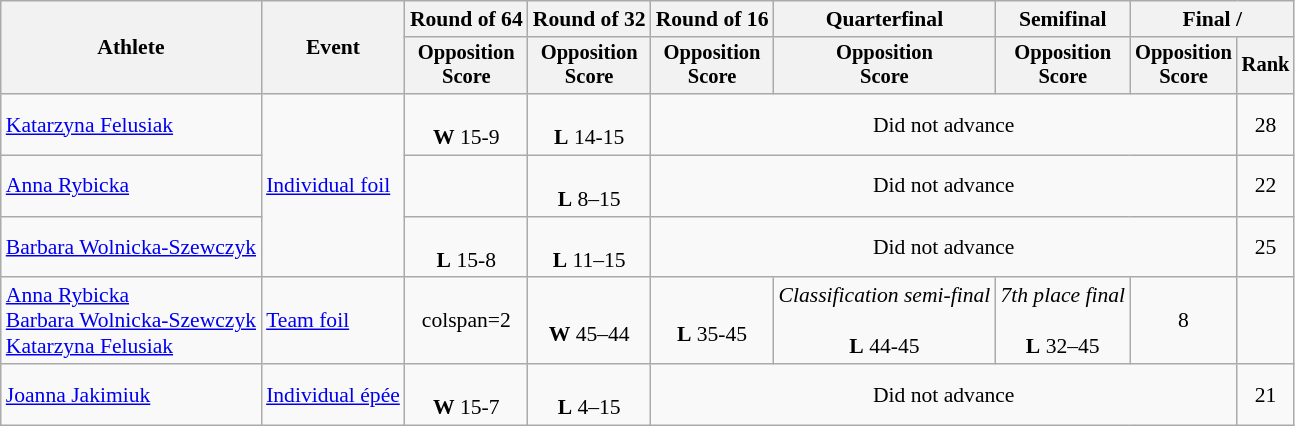<table class="wikitable" style="font-size:90%">
<tr>
<th rowspan="2">Athlete</th>
<th rowspan="2">Event</th>
<th>Round of 64</th>
<th>Round of 32</th>
<th>Round of 16</th>
<th>Quarterfinal</th>
<th>Semifinal</th>
<th colspan=2>Final / </th>
</tr>
<tr style="font-size:95%">
<th>Opposition <br> Score</th>
<th>Opposition <br> Score</th>
<th>Opposition <br> Score</th>
<th>Opposition <br> Score</th>
<th>Opposition <br> Score</th>
<th>Opposition <br> Score</th>
<th>Rank</th>
</tr>
<tr align=center>
<td align=left><a href='#'>Katarzyna Felusiak</a></td>
<td align=left rowspan=3><a href='#'>Individual foil</a></td>
<td><br><strong>W</strong> 15-9</td>
<td><br><strong>L</strong> 14-15</td>
<td colspan=4>Did not advance</td>
<td>28</td>
</tr>
<tr align=center>
<td align=left><a href='#'>Anna Rybicka</a></td>
<td></td>
<td><br><strong>L</strong> 8–15</td>
<td colspan=4>Did not advance</td>
<td>22</td>
</tr>
<tr align=center>
<td align=left><a href='#'>Barbara Wolnicka-Szewczyk</a></td>
<td><br><strong>L</strong> 15-8</td>
<td><br><strong>L</strong> 11–15</td>
<td colspan=4>Did not advance</td>
<td>25</td>
</tr>
<tr align=center>
<td align=left><a href='#'>Anna Rybicka</a><br><a href='#'>Barbara Wolnicka-Szewczyk</a><br><a href='#'>Katarzyna Felusiak</a></td>
<td align=left><a href='#'>Team foil</a></td>
<td>colspan=2 </td>
<td><br><strong>W</strong> 45–44</td>
<td><br><strong>L</strong> 35-45</td>
<td><em>Classification semi-final</em><br><br><strong>L</strong> 44-45</td>
<td><em>7th place final</em><br><br><strong>L</strong> 32–45</td>
<td>8</td>
</tr>
<tr align=center>
<td align=left><a href='#'>Joanna Jakimiuk</a></td>
<td align=left><a href='#'>Individual épée</a></td>
<td><br><strong>W</strong> 15-7</td>
<td><br><strong>L</strong> 4–15</td>
<td colspan=4>Did not advance</td>
<td>21</td>
</tr>
</table>
